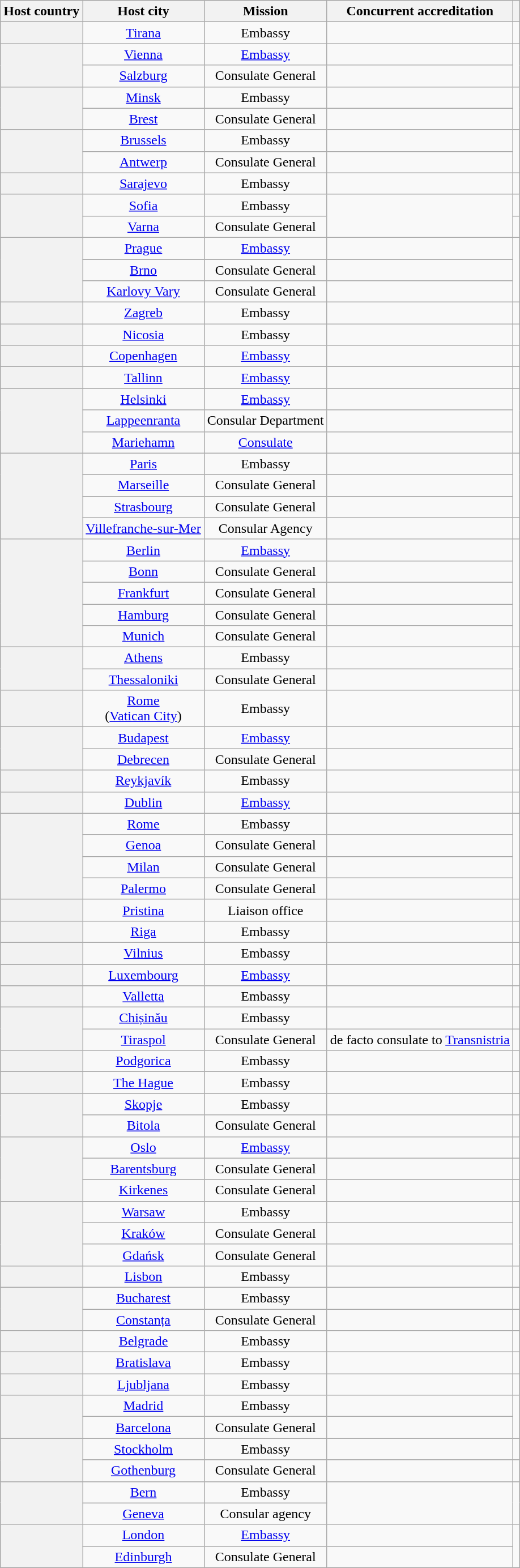<table class="wikitable plainrowheaders" style="text-align:center;">
<tr>
<th scope="col">Host country</th>
<th scope="col">Host city</th>
<th scope="col">Mission</th>
<th scope="col">Concurrent accreditation</th>
<th scope="col"></th>
</tr>
<tr>
<th scope="row"></th>
<td><a href='#'>Tirana</a></td>
<td>Embassy</td>
<td></td>
<td></td>
</tr>
<tr>
<th rowspan="2" scope="row"></th>
<td><a href='#'>Vienna</a></td>
<td><a href='#'>Embassy</a></td>
<td></td>
<td rowspan="2"></td>
</tr>
<tr>
<td><a href='#'>Salzburg</a></td>
<td>Consulate General</td>
<td></td>
</tr>
<tr>
<th rowspan="2" scope="row"></th>
<td><a href='#'>Minsk</a></td>
<td>Embassy</td>
<td></td>
<td rowspan="2"></td>
</tr>
<tr>
<td><a href='#'>Brest</a></td>
<td>Consulate General</td>
<td></td>
</tr>
<tr>
<th rowspan="2" scope="row"></th>
<td><a href='#'>Brussels</a></td>
<td>Embassy</td>
<td></td>
<td rowspan="2"></td>
</tr>
<tr>
<td><a href='#'>Antwerp</a></td>
<td>Consulate General</td>
<td></td>
</tr>
<tr>
<th scope="row"></th>
<td><a href='#'>Sarajevo</a></td>
<td>Embassy</td>
<td></td>
<td></td>
</tr>
<tr>
<th rowspan="2" scope="row"></th>
<td><a href='#'>Sofia</a></td>
<td>Embassy</td>
<td rowspan="2"></td>
<td></td>
</tr>
<tr>
<td><a href='#'>Varna</a></td>
<td>Consulate General</td>
<td></td>
</tr>
<tr>
<th rowspan="3" scope="row"></th>
<td><a href='#'>Prague</a></td>
<td><a href='#'>Embassy</a></td>
<td></td>
<td rowspan="3"></td>
</tr>
<tr>
<td><a href='#'>Brno</a></td>
<td>Consulate General</td>
<td></td>
</tr>
<tr>
<td><a href='#'>Karlovy Vary</a></td>
<td>Consulate General</td>
<td></td>
</tr>
<tr>
<th scope="row"></th>
<td><a href='#'>Zagreb</a></td>
<td>Embassy</td>
<td></td>
<td></td>
</tr>
<tr>
<th scope="row"></th>
<td><a href='#'>Nicosia</a></td>
<td>Embassy</td>
<td></td>
<td></td>
</tr>
<tr>
<th scope="row"></th>
<td><a href='#'>Copenhagen</a></td>
<td><a href='#'>Embassy</a></td>
<td></td>
<td></td>
</tr>
<tr>
<th scope="row"></th>
<td><a href='#'>Tallinn</a></td>
<td><a href='#'>Embassy</a></td>
<td></td>
<td></td>
</tr>
<tr>
<th rowspan="3" scope="row"></th>
<td><a href='#'>Helsinki</a></td>
<td><a href='#'>Embassy</a></td>
<td></td>
<td rowspan="3"></td>
</tr>
<tr>
<td><a href='#'>Lappeenranta</a></td>
<td>Consular Department</td>
<td></td>
</tr>
<tr>
<td><a href='#'>Mariehamn</a></td>
<td><a href='#'>Consulate</a></td>
<td></td>
</tr>
<tr>
<th rowspan="4" scope="row"></th>
<td><a href='#'>Paris</a></td>
<td>Embassy</td>
<td></td>
<td rowspan="3"></td>
</tr>
<tr>
<td><a href='#'>Marseille</a></td>
<td>Consulate General</td>
<td></td>
</tr>
<tr>
<td><a href='#'>Strasbourg</a></td>
<td>Consulate General</td>
<td></td>
</tr>
<tr>
<td><a href='#'>Villefranche-sur-Mer</a></td>
<td>Consular Agency</td>
<td></td>
<td></td>
</tr>
<tr>
<th rowspan="5" scope="row"></th>
<td><a href='#'>Berlin</a></td>
<td><a href='#'>Embassy</a></td>
<td></td>
<td rowspan="5"></td>
</tr>
<tr>
<td><a href='#'>Bonn</a></td>
<td>Consulate General</td>
<td></td>
</tr>
<tr>
<td><a href='#'>Frankfurt</a></td>
<td>Consulate General</td>
<td></td>
</tr>
<tr>
<td><a href='#'>Hamburg</a></td>
<td>Consulate General</td>
<td></td>
</tr>
<tr>
<td><a href='#'>Munich</a></td>
<td>Consulate General</td>
<td></td>
</tr>
<tr>
<th rowspan="2" scope="row"></th>
<td><a href='#'>Athens</a></td>
<td>Embassy</td>
<td></td>
<td rowspan="2"></td>
</tr>
<tr>
<td><a href='#'>Thessaloniki</a></td>
<td>Consulate General</td>
<td></td>
</tr>
<tr>
<th scope="row"></th>
<td><a href='#'>Rome</a><br>(<a href='#'>Vatican City</a>)</td>
<td>Embassy</td>
<td></td>
<td></td>
</tr>
<tr>
<th rowspan="2" scope="row"></th>
<td><a href='#'>Budapest</a></td>
<td><a href='#'>Embassy</a></td>
<td></td>
<td rowspan="2"></td>
</tr>
<tr>
<td><a href='#'>Debrecen</a></td>
<td>Consulate General</td>
<td></td>
</tr>
<tr>
<th scope="row"></th>
<td><a href='#'>Reykjavík</a></td>
<td>Embassy</td>
<td></td>
<td></td>
</tr>
<tr>
<th scope="row"></th>
<td><a href='#'>Dublin</a></td>
<td><a href='#'>Embassy</a></td>
<td></td>
<td></td>
</tr>
<tr>
<th rowspan="4" scope="row"></th>
<td><a href='#'>Rome</a></td>
<td>Embassy</td>
<td></td>
<td rowspan="4"></td>
</tr>
<tr>
<td><a href='#'>Genoa</a></td>
<td>Consulate General</td>
<td></td>
</tr>
<tr>
<td><a href='#'>Milan</a></td>
<td>Consulate General</td>
<td></td>
</tr>
<tr>
<td><a href='#'>Palermo</a></td>
<td>Consulate General</td>
<td></td>
</tr>
<tr>
<th scope="row"></th>
<td><a href='#'>Pristina</a></td>
<td>Liaison office</td>
<td></td>
<td></td>
</tr>
<tr>
<th scope="row"></th>
<td><a href='#'>Riga</a></td>
<td>Embassy</td>
<td></td>
<td></td>
</tr>
<tr>
<th scope="row"></th>
<td><a href='#'>Vilnius</a></td>
<td>Embassy</td>
<td></td>
<td></td>
</tr>
<tr>
<th scope="row"></th>
<td><a href='#'>Luxembourg</a></td>
<td><a href='#'>Embassy</a></td>
<td></td>
<td></td>
</tr>
<tr>
<th scope="row"></th>
<td><a href='#'>Valletta</a></td>
<td>Embassy</td>
<td></td>
<td></td>
</tr>
<tr>
<th rowspan="2" scope="row"></th>
<td><a href='#'>Chișinău</a></td>
<td>Embassy</td>
<td></td>
<td></td>
</tr>
<tr>
<td><a href='#'>Tiraspol</a></td>
<td>Consulate General</td>
<td>de facto consulate to <a href='#'>Transnistria</a></td>
<td></td>
</tr>
<tr>
<th scope="row"></th>
<td><a href='#'>Podgorica</a></td>
<td>Embassy</td>
<td></td>
<td></td>
</tr>
<tr>
<th scope="row"></th>
<td><a href='#'>The Hague</a></td>
<td>Embassy</td>
<td></td>
<td></td>
</tr>
<tr>
<th rowspan="2" scope="row"></th>
<td><a href='#'>Skopje</a></td>
<td>Embassy</td>
<td></td>
<td></td>
</tr>
<tr>
<td><a href='#'>Bitola</a></td>
<td>Consulate General</td>
<td></td>
<td></td>
</tr>
<tr>
<th rowspan="3" scope="row"></th>
<td><a href='#'>Oslo</a></td>
<td><a href='#'>Embassy</a></td>
<td></td>
<td></td>
</tr>
<tr>
<td><a href='#'>Barentsburg</a></td>
<td>Consulate General</td>
<td></td>
<td></td>
</tr>
<tr>
<td><a href='#'>Kirkenes</a></td>
<td>Consulate General</td>
<td></td>
<td></td>
</tr>
<tr>
<th rowspan="3" scope="row"></th>
<td><a href='#'>Warsaw</a></td>
<td>Embassy</td>
<td></td>
<td rowspan="3"></td>
</tr>
<tr>
<td><a href='#'>Kraków</a></td>
<td>Consulate General</td>
<td></td>
</tr>
<tr>
<td><a href='#'>Gdańsk</a></td>
<td>Consulate General</td>
<td></td>
</tr>
<tr>
<th scope="row"></th>
<td><a href='#'>Lisbon</a></td>
<td>Embassy</td>
<td></td>
<td></td>
</tr>
<tr>
<th rowspan="2" scope="row"></th>
<td><a href='#'>Bucharest</a></td>
<td>Embassy</td>
<td></td>
<td></td>
</tr>
<tr>
<td><a href='#'>Constanța</a></td>
<td>Consulate General</td>
<td></td>
<td></td>
</tr>
<tr>
<th scope="row"></th>
<td><a href='#'>Belgrade</a></td>
<td>Embassy</td>
<td></td>
<td></td>
</tr>
<tr>
<th scope="row"></th>
<td><a href='#'>Bratislava</a></td>
<td>Embassy</td>
<td></td>
<td></td>
</tr>
<tr>
<th scope="row"></th>
<td><a href='#'>Ljubljana</a></td>
<td>Embassy</td>
<td></td>
<td></td>
</tr>
<tr>
<th rowspan="2" scope="row"></th>
<td><a href='#'>Madrid</a></td>
<td>Embassy</td>
<td></td>
<td rowspan="2"></td>
</tr>
<tr>
<td><a href='#'>Barcelona</a></td>
<td>Consulate General</td>
<td></td>
</tr>
<tr>
<th rowspan="2" scope="row"></th>
<td><a href='#'>Stockholm</a></td>
<td>Embassy</td>
<td></td>
<td></td>
</tr>
<tr>
<td><a href='#'>Gothenburg</a></td>
<td>Consulate General</td>
<td></td>
<td></td>
</tr>
<tr>
<th rowspan="2" scope="row"></th>
<td><a href='#'>Bern</a></td>
<td>Embassy</td>
<td rowspan="2"></td>
<td rowspan="2"></td>
</tr>
<tr>
<td><a href='#'>Geneva</a></td>
<td>Consular agency</td>
</tr>
<tr>
<th rowspan="2" scope="row"></th>
<td><a href='#'>London</a></td>
<td><a href='#'>Embassy</a></td>
<td></td>
<td rowspan="2"></td>
</tr>
<tr>
<td><a href='#'>Edinburgh</a></td>
<td>Consulate General</td>
<td></td>
</tr>
</table>
